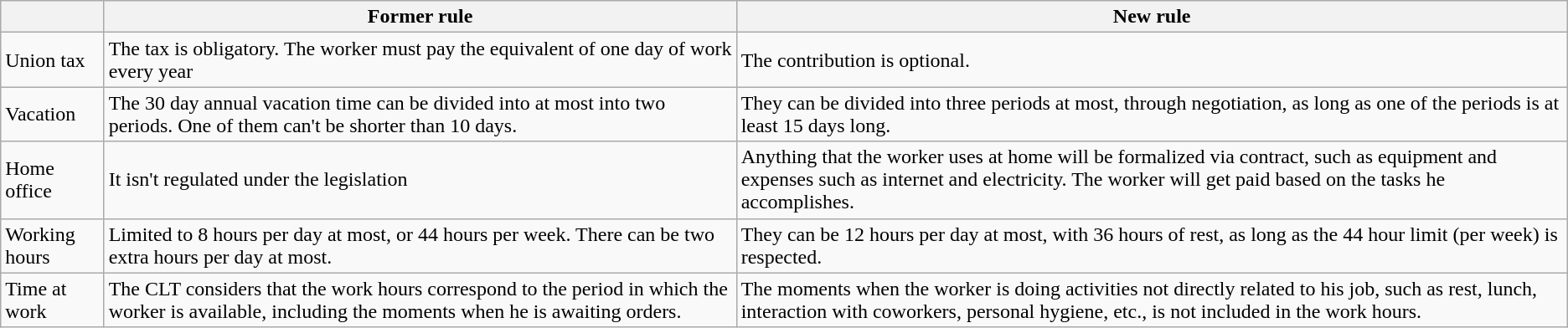<table class="wikitable">
<tr>
<th></th>
<th>Former rule</th>
<th>New rule</th>
</tr>
<tr>
<td>Union tax</td>
<td>The tax is obligatory. The worker must pay the equivalent of one day of work every year</td>
<td>The contribution is optional.</td>
</tr>
<tr>
<td>Vacation</td>
<td>The 30 day annual vacation time can be divided into at most into two periods. One of them can't be shorter than 10 days.</td>
<td>They can be divided into three periods at most, through negotiation, as long as one of the periods is at least 15 days long.</td>
</tr>
<tr>
<td>Home office</td>
<td>It isn't regulated under the legislation</td>
<td>Anything that the worker uses at home will be formalized via contract, such as equipment and expenses such as internet and electricity. The worker will get paid based on the tasks he accomplishes.</td>
</tr>
<tr>
<td>Working hours</td>
<td>Limited to 8 hours per day at most, or 44 hours per week. There can be two extra hours per day at most.</td>
<td>They can be 12 hours per day at most, with 36 hours of rest, as long as the 44 hour limit (per week) is respected.</td>
</tr>
<tr>
<td>Time at work</td>
<td>The CLT considers that the work hours correspond to the period in which the worker is available, including the moments when he is awaiting orders.</td>
<td>The moments when the worker is doing activities not directly related to his job, such as rest, lunch, interaction with coworkers, personal hygiene, etc., is not included in the work hours.</td>
</tr>
</table>
